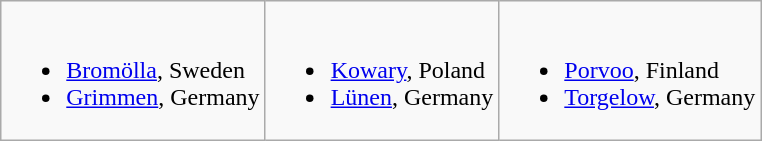<table class="wikitable">
<tr valign="top">
<td><br><ul><li> <a href='#'>Bromölla</a>, Sweden</li><li> <a href='#'>Grimmen</a>, Germany</li></ul></td>
<td><br><ul><li> <a href='#'>Kowary</a>, Poland</li><li> <a href='#'>Lünen</a>, Germany</li></ul></td>
<td><br><ul><li> <a href='#'>Porvoo</a>, Finland</li><li> <a href='#'>Torgelow</a>, Germany</li></ul></td>
</tr>
</table>
